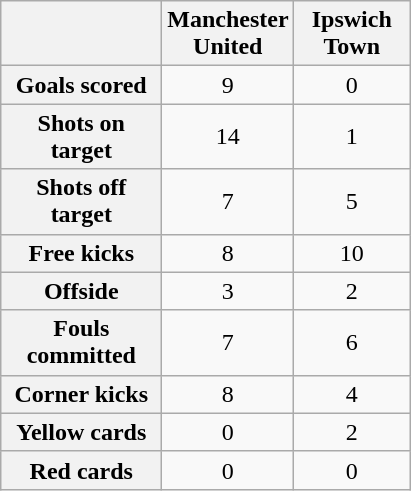<table class="wikitable plainrowheaders" style="text-align: center">
<tr>
<th scope="col" width=100></th>
<th scope="col" width=70>Manchester United</th>
<th scope="col" width=70>Ipswich Town</th>
</tr>
<tr>
<th scope="row">Goals scored</th>
<td>9</td>
<td>0</td>
</tr>
<tr>
<th scope="row">Shots on target</th>
<td>14</td>
<td>1</td>
</tr>
<tr>
<th scope="row">Shots off target</th>
<td>7</td>
<td>5</td>
</tr>
<tr>
<th scope="row">Free kicks</th>
<td>8</td>
<td>10</td>
</tr>
<tr>
<th scope="row">Offside</th>
<td>3</td>
<td>2</td>
</tr>
<tr>
<th scope="row">Fouls committed</th>
<td>7</td>
<td>6</td>
</tr>
<tr>
<th scope="row">Corner kicks</th>
<td>8</td>
<td>4</td>
</tr>
<tr>
<th scope="row">Yellow cards</th>
<td>0</td>
<td>2</td>
</tr>
<tr>
<th scope="row">Red cards</th>
<td>0</td>
<td>0</td>
</tr>
</table>
